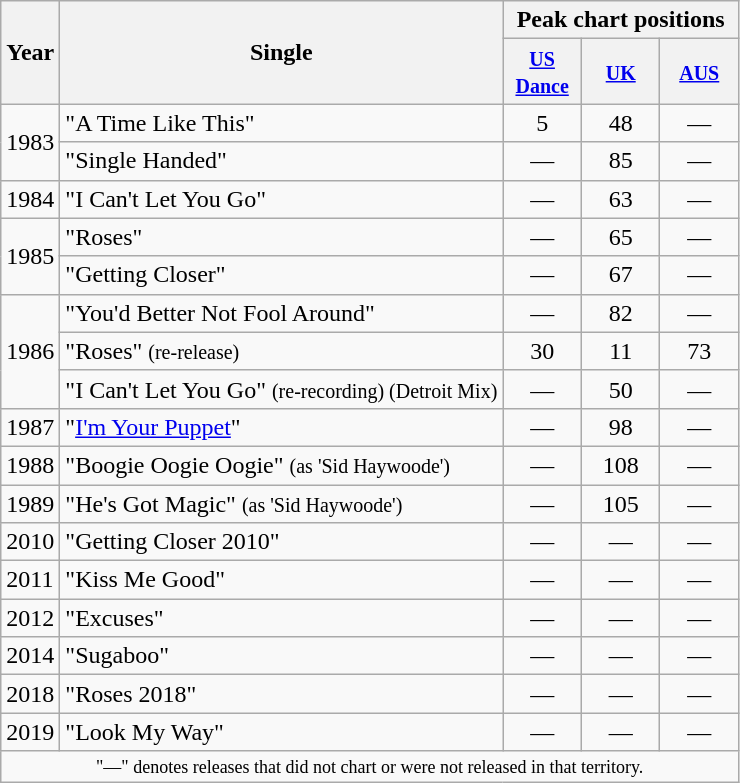<table class="wikitable">
<tr>
<th scope="col" rowspan="2">Year</th>
<th scope="col" rowspan="2">Single</th>
<th scope="col" colspan="3">Peak chart positions</th>
</tr>
<tr>
<th style="width:45px;"><small><a href='#'>US Dance</a></small><br></th>
<th style="width:45px;"><small><a href='#'>UK</a></small><br></th>
<th style="width:45px;"><small><a href='#'>AUS</a></small><br></th>
</tr>
<tr>
<td rowspan="2">1983</td>
<td>"A Time Like This"</td>
<td align=center>5</td>
<td align=center>48</td>
<td align=center>—</td>
</tr>
<tr>
<td>"Single Handed"</td>
<td align=center>—</td>
<td align=center>85</td>
<td align=center>—</td>
</tr>
<tr>
<td rowspan="1">1984</td>
<td>"I Can't Let You Go"</td>
<td align=center>—</td>
<td align=center>63</td>
<td align=center>—</td>
</tr>
<tr>
<td rowspan="2">1985</td>
<td>"Roses"</td>
<td align=center>—</td>
<td align=center>65</td>
<td align=center>—</td>
</tr>
<tr>
<td>"Getting Closer"</td>
<td align=center>—</td>
<td align=center>67</td>
<td align=center>—</td>
</tr>
<tr>
<td rowspan="3">1986</td>
<td>"You'd Better Not Fool Around"</td>
<td align=center>—</td>
<td align=center>82</td>
<td align=center>—</td>
</tr>
<tr>
<td>"Roses" <small>(re-release)</small></td>
<td align=center>30</td>
<td align=center>11</td>
<td align=center>73</td>
</tr>
<tr>
<td>"I Can't Let You Go" <small>(re-recording) (Detroit Mix)</small></td>
<td align=center>—</td>
<td align=center>50</td>
<td align=center>—</td>
</tr>
<tr>
<td rowspan="1">1987</td>
<td>"<a href='#'>I'm Your Puppet</a>"</td>
<td align=center>—</td>
<td align=center>98</td>
<td align=center>—</td>
</tr>
<tr>
<td rowspan="1">1988</td>
<td>"Boogie Oogie Oogie" <small>(as 'Sid Haywoode')</small></td>
<td align=center>—</td>
<td align=center>108</td>
<td align=center>—</td>
</tr>
<tr>
<td rowspan="1">1989</td>
<td>"He's Got Magic" <small>(as 'Sid Haywoode')</small></td>
<td align=center>—</td>
<td align=center>105</td>
<td align=center>—</td>
</tr>
<tr>
<td rowspan="1">2010</td>
<td>"Getting Closer 2010"</td>
<td align=center>—</td>
<td align=center>—</td>
<td align=center>—</td>
</tr>
<tr>
<td rowspan="1">2011</td>
<td>"Kiss Me Good"</td>
<td align=center>—</td>
<td align=center>—</td>
<td align=center>—</td>
</tr>
<tr>
<td rowspan="1">2012</td>
<td>"Excuses"</td>
<td align=center>—</td>
<td align=center>—</td>
<td align=center>—</td>
</tr>
<tr>
<td rowspan="1">2014</td>
<td>"Sugaboo"</td>
<td align=center>—</td>
<td align=center>—</td>
<td align=center>—</td>
</tr>
<tr>
<td rowspan="1">2018</td>
<td>"Roses 2018"</td>
<td align=center>—</td>
<td align=center>—</td>
<td align=center>—</td>
</tr>
<tr>
<td rowspan="1">2019</td>
<td>"Look My Way"</td>
<td align=center>—</td>
<td align=center>—</td>
<td align=center>—</td>
</tr>
<tr>
<td colspan="5" style="text-align:center; font-size:9pt;">"—" denotes releases that did not chart or were not released in that territory.</td>
</tr>
</table>
